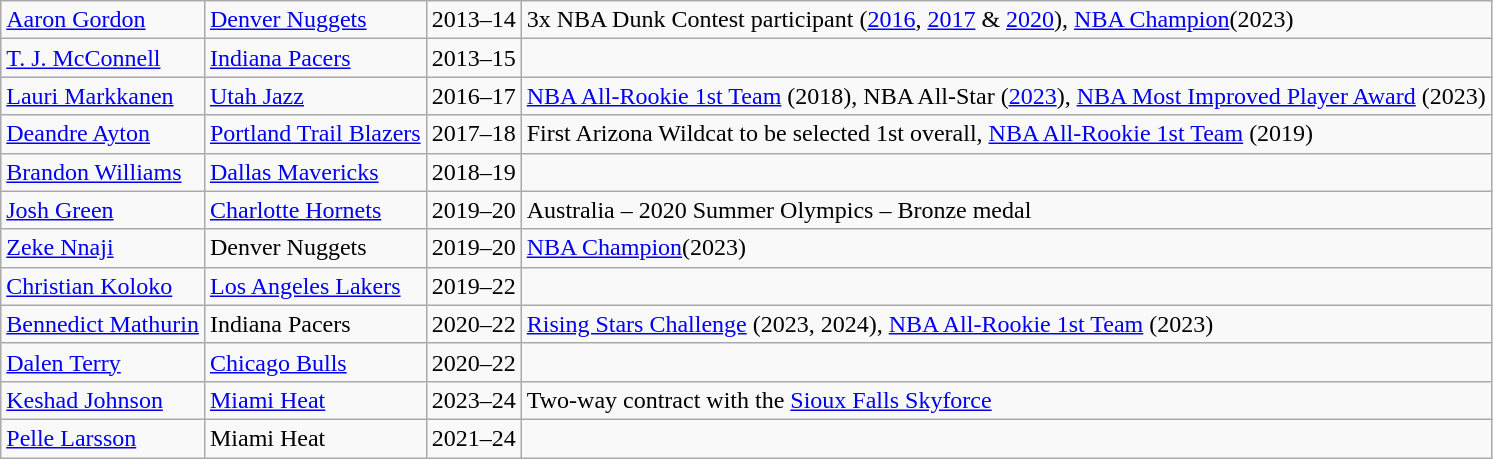<table class="sortable wikitable">
<tr>
<td><a href='#'>Aaron Gordon</a></td>
<td><a href='#'>Denver Nuggets</a></td>
<td>2013–14</td>
<td>3x NBA Dunk Contest participant (<a href='#'>2016</a>, <a href='#'>2017</a> & <a href='#'>2020</a>), <a href='#'>NBA Champion</a>(2023)</td>
</tr>
<tr>
<td><a href='#'>T. J. McConnell</a></td>
<td><a href='#'>Indiana Pacers</a></td>
<td>2013–15</td>
<td></td>
</tr>
<tr>
<td><a href='#'>Lauri Markkanen</a></td>
<td><a href='#'>Utah Jazz</a></td>
<td>2016–17</td>
<td><a href='#'>NBA All-Rookie 1st Team</a> (2018), NBA All-Star (<a href='#'>2023</a>), <a href='#'>NBA Most Improved Player Award</a> (2023)</td>
</tr>
<tr>
<td><a href='#'>Deandre Ayton</a></td>
<td><a href='#'>Portland Trail Blazers</a></td>
<td>2017–18</td>
<td>First Arizona Wildcat to be selected 1st overall, <a href='#'>NBA All-Rookie 1st Team</a> (2019)</td>
</tr>
<tr>
<td><a href='#'>Brandon Williams</a></td>
<td><a href='#'>Dallas Mavericks</a></td>
<td>2018–19</td>
<td></td>
</tr>
<tr>
<td><a href='#'>Josh Green</a></td>
<td><a href='#'>Charlotte Hornets</a></td>
<td>2019–20</td>
<td>Australia – 2020 Summer Olympics – Bronze medal</td>
</tr>
<tr>
<td><a href='#'>Zeke Nnaji</a></td>
<td>Denver Nuggets</td>
<td>2019–20</td>
<td><a href='#'>NBA Champion</a>(2023)</td>
</tr>
<tr>
<td><a href='#'>Christian Koloko</a></td>
<td><a href='#'>Los Angeles Lakers</a></td>
<td>2019–22</td>
<td></td>
</tr>
<tr>
<td><a href='#'>Bennedict Mathurin</a></td>
<td>Indiana Pacers</td>
<td>2020–22</td>
<td><a href='#'>Rising Stars Challenge</a> (2023, 2024), <a href='#'>NBA All-Rookie 1st Team</a> (2023)</td>
</tr>
<tr>
<td><a href='#'>Dalen Terry</a></td>
<td><a href='#'>Chicago Bulls</a></td>
<td>2020–22</td>
<td></td>
</tr>
<tr>
<td><a href='#'>Keshad Johnson</a></td>
<td><a href='#'>Miami Heat</a></td>
<td>2023–24</td>
<td>Two-way contract with the <a href='#'>Sioux Falls Skyforce</a></td>
</tr>
<tr>
<td><a href='#'>Pelle Larsson</a></td>
<td>Miami Heat</td>
<td>2021–24</td>
<td></td>
</tr>
</table>
